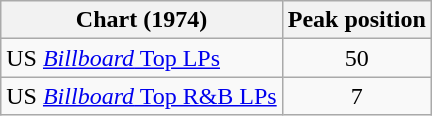<table class="wikitable">
<tr>
<th>Chart (1974)</th>
<th>Peak position</th>
</tr>
<tr>
<td>US <a href='#'><em>Billboard</em> Top LPs</a></td>
<td align="center">50</td>
</tr>
<tr>
<td>US <a href='#'><em>Billboard</em> Top R&B LPs</a></td>
<td align="center">7</td>
</tr>
</table>
